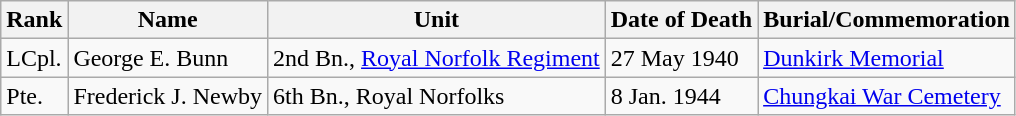<table class="wikitable">
<tr>
<th>Rank</th>
<th>Name</th>
<th>Unit</th>
<th>Date of Death</th>
<th>Burial/Commemoration</th>
</tr>
<tr>
<td>LCpl.</td>
<td>George E. Bunn</td>
<td>2nd Bn., <a href='#'>Royal Norfolk Regiment</a></td>
<td>27 May 1940</td>
<td><a href='#'>Dunkirk Memorial</a></td>
</tr>
<tr>
<td>Pte.</td>
<td>Frederick J. Newby</td>
<td>6th Bn., Royal Norfolks</td>
<td>8 Jan. 1944</td>
<td><a href='#'>Chungkai War Cemetery</a></td>
</tr>
</table>
